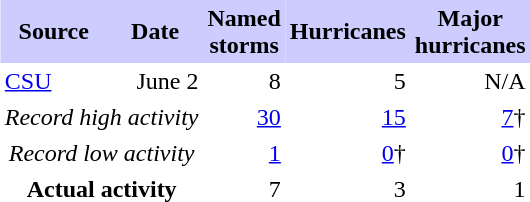<table class="toccolours" cellspacing=0 cellpadding=3 style="float:right; margin-left:1em; text-align:right;">
<tr style="background:#ccccff">
<td align="center"><strong>Source</strong></td>
<td align="center"><strong>Date</strong></td>
<td align="center"><strong><span>Named<br>storms</span></strong></td>
<td align="center"><strong><span>Hurricanes</span></strong></td>
<td align="center"><strong><span>Major<br>hurricanes</span></strong></td>
</tr>
<tr>
<td align="left"><a href='#'>CSU</a></td>
<td>June 2</td>
<td>8</td>
<td>5</td>
<td>N/A</td>
</tr>
<tr>
<td align="center" colspan="2"><em>Record high activity</em></td>
<td><a href='#'>30</a></td>
<td><a href='#'>15</a></td>
<td><a href='#'>7</a>†</td>
<td></td>
</tr>
<tr>
<td align="center" colspan="2"><em>Record low activity</em></td>
<td><a href='#'>1</a></td>
<td><a href='#'>0</a>†</td>
<td><a href='#'>0</a>†</td>
<td></td>
</tr>
<tr>
<td align="center" colspan="2"><strong>Actual activity</strong></td>
<td>7</td>
<td>3</td>
<td>1</td>
</tr>
<tr>
</tr>
</table>
